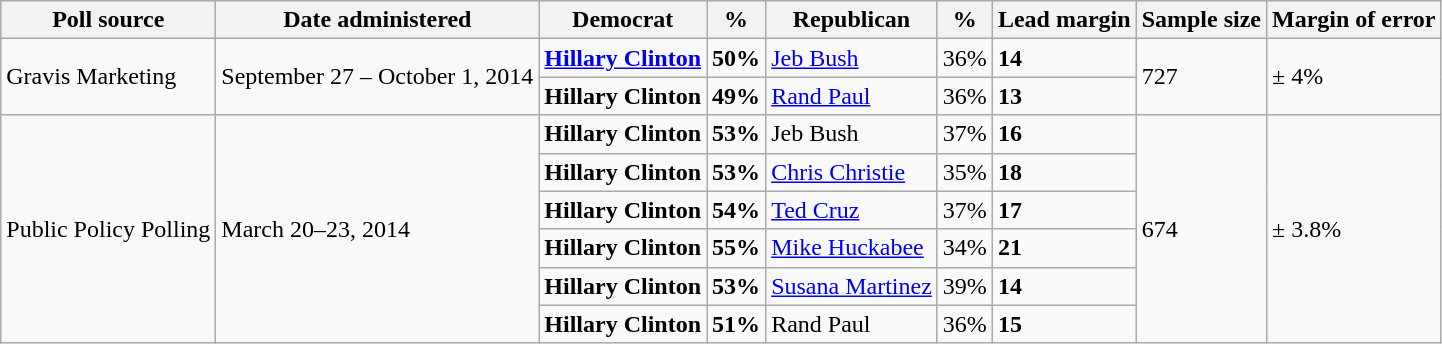<table class="wikitable">
<tr valign=bottom>
<th>Poll source</th>
<th>Date administered</th>
<th>Democrat</th>
<th>%</th>
<th>Republican</th>
<th>%</th>
<th>Lead margin</th>
<th>Sample size</th>
<th>Margin of error</th>
</tr>
<tr>
<td rowspan=2>Gravis Marketing</td>
<td rowspan=2>September 27 – October 1, 2014</td>
<td><strong><a href='#'>Hillary Clinton</a></strong></td>
<td><strong>50%</strong></td>
<td><a href='#'>Jeb Bush</a></td>
<td>36%</td>
<td><strong>14</strong></td>
<td rowspan=2>727</td>
<td rowspan=2>± 4%</td>
</tr>
<tr>
<td><strong>Hillary Clinton</strong></td>
<td><strong>49%</strong></td>
<td><a href='#'>Rand Paul</a></td>
<td>36%</td>
<td><strong>13</strong></td>
</tr>
<tr>
<td rowspan=6>Public Policy Polling</td>
<td rowspan=6>March 20–23, 2014</td>
<td><strong>Hillary Clinton</strong></td>
<td><strong>53%</strong></td>
<td>Jeb Bush</td>
<td>37%</td>
<td><strong>16</strong></td>
<td rowspan=6>674</td>
<td rowspan=6>± 3.8%</td>
</tr>
<tr>
<td><strong>Hillary Clinton</strong></td>
<td><strong>53%</strong></td>
<td><a href='#'>Chris Christie</a></td>
<td>35%</td>
<td><strong>18</strong></td>
</tr>
<tr>
<td><strong>Hillary Clinton</strong></td>
<td><strong>54%</strong></td>
<td><a href='#'>Ted Cruz</a></td>
<td>37%</td>
<td><strong>17</strong></td>
</tr>
<tr>
<td><strong>Hillary Clinton</strong></td>
<td><strong>55%</strong></td>
<td><a href='#'>Mike Huckabee</a></td>
<td>34%</td>
<td><strong>21</strong></td>
</tr>
<tr>
<td><strong>Hillary Clinton</strong></td>
<td><strong>53%</strong></td>
<td><a href='#'>Susana Martinez</a></td>
<td>39%</td>
<td><strong>14</strong></td>
</tr>
<tr>
<td><strong>Hillary Clinton</strong></td>
<td><strong>51%</strong></td>
<td>Rand Paul</td>
<td>36%</td>
<td><strong>15</strong></td>
</tr>
</table>
